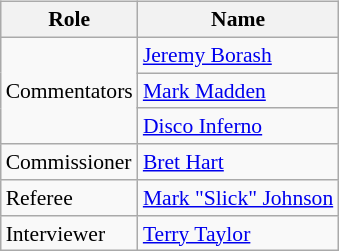<table class=wikitable style="font-size:90%; margin: 0.5em 0 0.5em 1em; float: right; clear: right;">
<tr>
<th>Role</th>
<th>Name</th>
</tr>
<tr>
<td rowspan=3>Commentators</td>
<td><a href='#'>Jeremy Borash</a></td>
</tr>
<tr>
<td><a href='#'>Mark Madden</a></td>
</tr>
<tr>
<td><a href='#'>Disco Inferno</a></td>
</tr>
<tr>
<td>Commissioner</td>
<td><a href='#'>Bret Hart</a></td>
</tr>
<tr>
<td>Referee</td>
<td><a href='#'>Mark "Slick" Johnson</a></td>
</tr>
<tr>
<td>Interviewer</td>
<td><a href='#'>Terry Taylor</a></td>
</tr>
</table>
